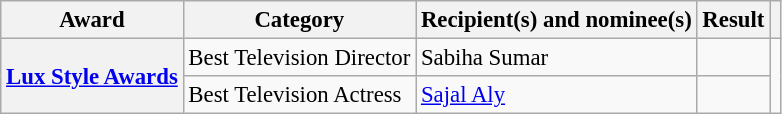<table class="wikitable plainrowheaders sortable" style="font-size: 95%;">
<tr>
<th scope="col">Award</th>
<th scope="col">Category</th>
<th scope="col">Recipient(s) and nominee(s)</th>
<th scope="col">Result</th>
<th scope="col" class="unsortable"></th>
</tr>
<tr>
<th scope="row" rowspan="5"><a href='#'>Lux Style Awards</a></th>
<td>Best Television Director</td>
<td>Sabiha Sumar</td>
<td></td>
<td style="text-align:center;"  rowspan="5"></td>
</tr>
<tr>
<td>Best Television Actress</td>
<td><a href='#'>Sajal Aly</a></td>
<td></td>
</tr>
</table>
